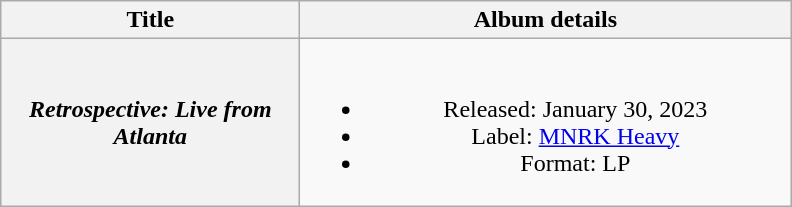<table class="wikitable plainrowheaders" style = "text-align:center;">
<tr>
<th scope="col" style="width:12em;">Title</th>
<th scope="col" style="width:20em;">Album details</th>
</tr>
<tr>
<th scope="row"><em>Retrospective: Live from Atlanta</em></th>
<td><br><ul><li>Released: January 30, 2023</li><li>Label: <a href='#'>MNRK Heavy</a></li><li>Format: LP</li></ul></td>
</tr>
</table>
